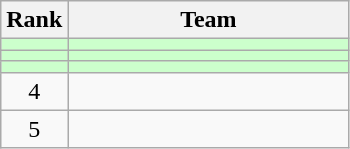<table class=wikitable style="text-align:center;">
<tr>
<th>Rank</th>
<th width=180>Team</th>
</tr>
<tr bgcolor=#CCFFCC>
<td></td>
<td align=left></td>
</tr>
<tr bgcolor=#CCFFCC>
<td></td>
<td align=left></td>
</tr>
<tr bgcolor=#CCFFCC>
<td></td>
<td align=left></td>
</tr>
<tr>
<td>4</td>
<td align=left></td>
</tr>
<tr>
<td>5</td>
<td align=left></td>
</tr>
</table>
